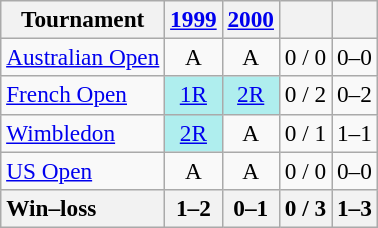<table class=wikitable style=text-align:center;font-size:97%>
<tr>
<th>Tournament</th>
<th><a href='#'>1999</a></th>
<th><a href='#'>2000</a></th>
<th></th>
<th></th>
</tr>
<tr>
<td align=left><a href='#'>Australian Open</a></td>
<td>A</td>
<td>A</td>
<td>0 / 0</td>
<td>0–0</td>
</tr>
<tr>
<td align=left><a href='#'>French Open</a></td>
<td bgcolor=afeeee><a href='#'>1R</a></td>
<td bgcolor=afeeee><a href='#'>2R</a></td>
<td>0 / 2</td>
<td>0–2</td>
</tr>
<tr>
<td align=left><a href='#'>Wimbledon</a></td>
<td bgcolor=afeeee><a href='#'>2R</a></td>
<td>A</td>
<td>0 / 1</td>
<td>1–1</td>
</tr>
<tr>
<td align=left><a href='#'>US Open</a></td>
<td>A</td>
<td>A</td>
<td>0 / 0</td>
<td>0–0</td>
</tr>
<tr>
<th style=text-align:left>Win–loss</th>
<th>1–2</th>
<th>0–1</th>
<th>0 / 3</th>
<th>1–3</th>
</tr>
</table>
